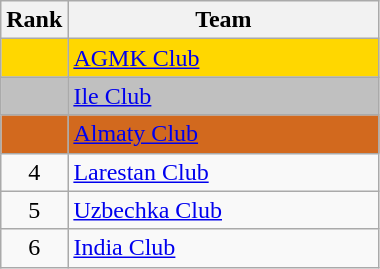<table class=wikitable style="text-align:center;">
<tr>
<th>Rank</th>
<th width=200>Team</th>
</tr>
<tr bgcolor=FFD700>
<td></td>
<td align=left> <a href='#'>AGMK Club</a></td>
</tr>
<tr bgcolor=C0C0C0>
<td></td>
<td align=left> <a href='#'>Ile Club</a></td>
</tr>
<tr bgcolor=D2691E>
<td></td>
<td align=left> <a href='#'>Almaty Club</a></td>
</tr>
<tr>
<td>4</td>
<td align=left> <a href='#'>Larestan Club</a></td>
</tr>
<tr>
<td>5</td>
<td align=left> <a href='#'>Uzbechka Club</a></td>
</tr>
<tr>
<td>6</td>
<td align=left> <a href='#'>India Club</a></td>
</tr>
</table>
